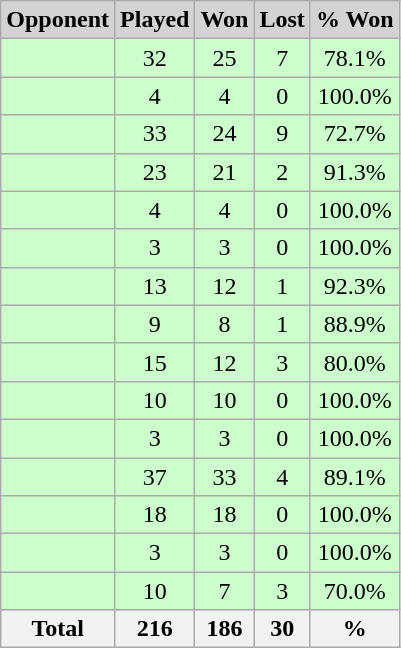<table class="wikitable sortable">
<tr>
<th style="background:lightgrey; width="200">Opponent</th>
<th style="background:lightgrey; width="70">Played</th>
<th style="background:lightgrey; width="70">Won</th>
<th style="background:lightgrey; width="70">Lost</th>
<th style="background:lightgrey; width="70">% Won</th>
</tr>
<tr align="center"| bgcolor=#CCFFCC>
<td align=left></td>
<td>32</td>
<td>25</td>
<td>7</td>
<td>78.1%</td>
</tr>
<tr align="center"| bgcolor=#CCFFCC>
<td align=left></td>
<td>4</td>
<td>4</td>
<td>0</td>
<td>100.0%</td>
</tr>
<tr align="center"| bgcolor=#CCFFCC>
<td align=left></td>
<td>33</td>
<td>24</td>
<td>9</td>
<td>72.7%</td>
</tr>
<tr align="center"| bgcolor=#CCFFCC>
<td align=left></td>
<td>23</td>
<td>21</td>
<td>2</td>
<td>91.3%</td>
</tr>
<tr align="center"| bgcolor=#CCFFCC>
<td align=left></td>
<td>4</td>
<td>4</td>
<td>0</td>
<td>100.0%</td>
</tr>
<tr align="center"| bgcolor=#CCFFCC>
<td align=left></td>
<td>3</td>
<td>3</td>
<td>0</td>
<td>100.0%</td>
</tr>
<tr align="center"| bgcolor=#CCFFCC>
<td align=left></td>
<td>13</td>
<td>12</td>
<td>1</td>
<td>92.3%</td>
</tr>
<tr align="center"| bgcolor=#CCFFCC>
<td align=left></td>
<td>9</td>
<td>8</td>
<td>1</td>
<td>88.9%</td>
</tr>
<tr align="center"| bgcolor=#CCFFCC>
<td align=left></td>
<td>15</td>
<td>12</td>
<td>3</td>
<td>80.0%</td>
</tr>
<tr align="center"| bgcolor=#CCFFCC>
<td align=left></td>
<td>10</td>
<td>10</td>
<td>0</td>
<td>100.0%</td>
</tr>
<tr align="center"| bgcolor=#CCFFCC>
<td align=left></td>
<td>3</td>
<td>3</td>
<td>0</td>
<td>100.0%</td>
</tr>
<tr align="center"| bgcolor=#CCFFCC>
<td align=left></td>
<td>37</td>
<td>33</td>
<td>4</td>
<td>89.1%</td>
</tr>
<tr align="center"| bgcolor=#CCFFCC>
<td align=left></td>
<td>18</td>
<td>18</td>
<td>0</td>
<td>100.0%</td>
</tr>
<tr align="center"| bgcolor=#CCFFCC>
<td align=left></td>
<td>3</td>
<td>3</td>
<td>0</td>
<td>100.0%</td>
</tr>
<tr align="center"| bgcolor=#CCFFCC>
<td align=left></td>
<td>10</td>
<td>7</td>
<td>3</td>
<td>70.0%</td>
</tr>
<tr>
<th>Total</th>
<th>216</th>
<th>186</th>
<th>30</th>
<th>%</th>
</tr>
</table>
